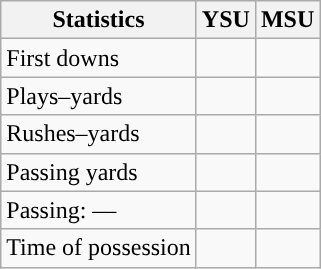<table class="wikitable" style="float:left">
<tr>
<th>Statistics</th>
<th>YSU</th>
<th>MSU</th>
</tr>
<tr>
<td>First downs</td>
<td></td>
<td></td>
</tr>
<tr>
<td>Plays–yards</td>
<td></td>
<td></td>
</tr>
<tr>
<td>Rushes–yards</td>
<td></td>
<td></td>
</tr>
<tr>
<td>Passing yards</td>
<td></td>
<td></td>
</tr>
<tr>
<td>Passing: ––</td>
<td></td>
<td></td>
</tr>
<tr>
<td>Time of possession</td>
<td></td>
<td></td>
</tr>
</table>
